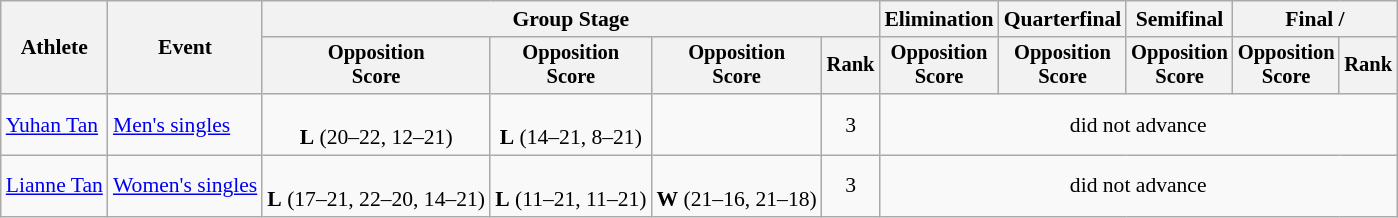<table class="wikitable" style="font-size:90%">
<tr>
<th rowspan=2>Athlete</th>
<th rowspan=2>Event</th>
<th colspan=4>Group Stage</th>
<th>Elimination</th>
<th>Quarterfinal</th>
<th>Semifinal</th>
<th colspan=2>Final / </th>
</tr>
<tr style="font-size:95%">
<th>Opposition<br>Score</th>
<th>Opposition<br>Score</th>
<th>Opposition<br>Score</th>
<th>Rank</th>
<th>Opposition<br>Score</th>
<th>Opposition<br>Score</th>
<th>Opposition<br>Score</th>
<th>Opposition<br>Score</th>
<th>Rank</th>
</tr>
<tr align=center>
<td align=left><a href='#'>Yuhan Tan</a></td>
<td align=left><a href='#'>Men's singles</a></td>
<td><br><strong>L</strong> (20–22, 12–21)</td>
<td><br><strong>L</strong> (14–21, 8–21)</td>
<td></td>
<td>3</td>
<td colspan=5>did not advance</td>
</tr>
<tr align=center>
<td align=left><a href='#'>Lianne Tan</a></td>
<td align=left><a href='#'>Women's singles</a></td>
<td><br><strong>L</strong> (17–21, 22–20, 14–21)</td>
<td><br><strong>L</strong> (11–21, 11–21)</td>
<td><br><strong>W</strong> (21–16, 21–18)</td>
<td>3</td>
<td colspan=5>did not advance</td>
</tr>
</table>
